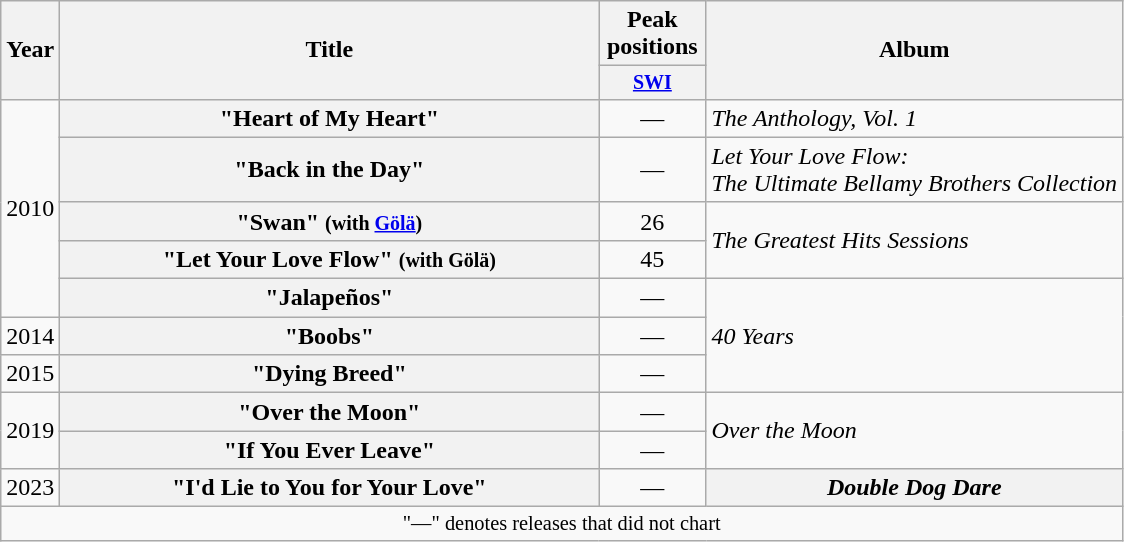<table class="wikitable plainrowheaders" style="text-align:center;">
<tr>
<th scope="col" rowspan="2">Year</th>
<th scope="col" rowspan="2" style="width:22em;">Title</th>
<th scope="col" colspan="1">Peak positions</th>
<th scope="col" rowspan="2">Album</th>
</tr>
<tr style="font-size:smaller;">
<th scope="col" width="65"><a href='#'>SWI</a><br></th>
</tr>
<tr>
<td rowspan="5">2010</td>
<th scope="row">"Heart of My Heart"</th>
<td>—</td>
<td align="left"><em>The Anthology, Vol. 1</em></td>
</tr>
<tr>
<th scope="row">"Back in the Day"</th>
<td>—</td>
<td align="left"><em>Let Your Love Flow:<br>The Ultimate Bellamy Brothers Collection</em></td>
</tr>
<tr>
<th scope="row">"Swan" <small>(with <a href='#'>Gölä</a>)</small></th>
<td>26</td>
<td align="left" rowspan="2"><em>The Greatest Hits Sessions</em></td>
</tr>
<tr>
<th scope="row">"Let Your Love Flow" <small>(with Gölä)</small></th>
<td>45</td>
</tr>
<tr>
<th scope="row">"Jalapeños"</th>
<td>—</td>
<td align="left" rowspan="3"><em>40 Years</em></td>
</tr>
<tr>
<td>2014</td>
<th scope="row">"Boobs"</th>
<td>—</td>
</tr>
<tr>
<td>2015</td>
<th scope="row">"Dying Breed"</th>
<td>—</td>
</tr>
<tr>
<td rowspan="2">2019</td>
<th scope="row">"Over the Moon"</th>
<td>—</td>
<td align="left" rowspan="2"><em>Over the Moon</em></td>
</tr>
<tr>
<th scope="row">"If You Ever Leave"</th>
<td>—</td>
</tr>
<tr>
<td>2023</td>
<th scope="row">"I'd Lie to You for Your Love"<br></th>
<td>—</td>
<th scope="row"><em>Double Dog Dare</em></th>
</tr>
<tr>
<td colspan="4" style="font-size:85%">"—" denotes releases that did not chart</td>
</tr>
</table>
